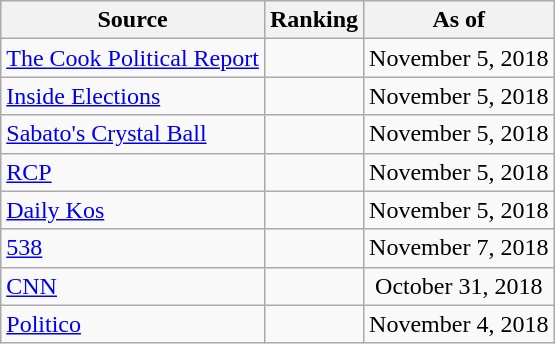<table class="wikitable" style="text-align:center">
<tr>
<th>Source</th>
<th>Ranking</th>
<th>As of</th>
</tr>
<tr>
<td align=left><a href='#'>The Cook Political Report</a></td>
<td></td>
<td>November 5, 2018</td>
</tr>
<tr>
<td align=left><a href='#'>Inside Elections</a></td>
<td></td>
<td>November 5, 2018</td>
</tr>
<tr>
<td align=left><a href='#'>Sabato's Crystal Ball</a></td>
<td></td>
<td>November 5, 2018</td>
</tr>
<tr>
<td align="left"><a href='#'>RCP</a></td>
<td></td>
<td>November 5, 2018</td>
</tr>
<tr>
<td align="left"><a href='#'>Daily Kos</a></td>
<td></td>
<td>November 5, 2018</td>
</tr>
<tr>
<td align="left"><a href='#'>538</a></td>
<td></td>
<td>November 7, 2018</td>
</tr>
<tr>
<td align="left"><a href='#'>CNN</a></td>
<td></td>
<td>October 31, 2018</td>
</tr>
<tr>
<td align="left"><a href='#'>Politico</a></td>
<td></td>
<td>November 4, 2018</td>
</tr>
</table>
